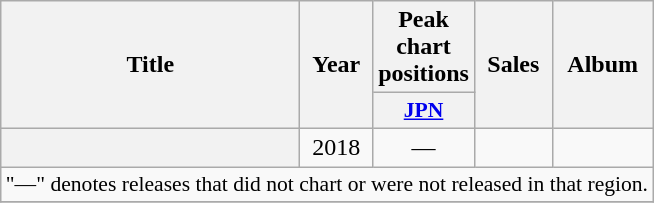<table class="wikitable plainrowheaders" style="text-align:center;">
<tr>
<th scope="col" rowspan="2" style="width:12em;">Title</th>
<th scope="col" rowspan="2">Year</th>
<th scope="col" colspan="1">Peak chart positions</th>
<th scope="col" rowspan="2">Sales</th>
<th scope="col" rowspan="2">Album</th>
</tr>
<tr>
<th scope="col" style="width:3em;font-size:90%;"><a href='#'>JPN</a><br></th>
</tr>
<tr>
<th scope="row"><br></th>
<td>2018</td>
<td>—</td>
<td></td>
<td></td>
</tr>
<tr>
<td colspan="5" style="font-size:90%;">"—" denotes releases that did not chart or were not released in that region.</td>
</tr>
<tr>
</tr>
</table>
